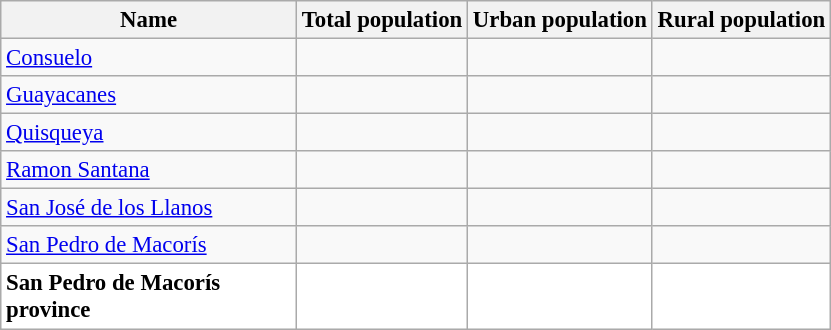<table class="wikitable sortable" style="text-align:right; font-size:95%;">
<tr>
<th width="190px">Name</th>
<th>Total population</th>
<th>Urban population</th>
<th>Rural population</th>
</tr>
<tr>
<td align="left"><a href='#'>Consuelo</a></td>
<td></td>
<td></td>
<td></td>
</tr>
<tr>
<td align="left"><a href='#'>Guayacanes</a></td>
<td></td>
<td></td>
<td></td>
</tr>
<tr>
<td align="left"><a href='#'>Quisqueya</a></td>
<td></td>
<td></td>
<td></td>
</tr>
<tr>
<td align="left"><a href='#'>Ramon Santana</a></td>
<td></td>
<td></td>
<td></td>
</tr>
<tr>
<td align="left"><a href='#'>San José de los Llanos</a></td>
<td></td>
<td></td>
<td></td>
</tr>
<tr>
<td align="left"><a href='#'>San Pedro de Macorís</a></td>
<td></td>
<td></td>
<td></td>
</tr>
<tr style="background:white">
<td align="left"><strong>San Pedro de Macorís province</strong></td>
<td></td>
<td></td>
<td></td>
</tr>
</table>
